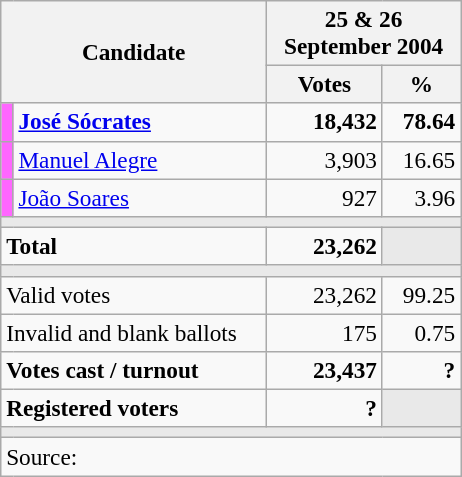<table class="wikitable" style="text-align:right; font-size:97%;">
<tr>
<th colspan="2" rowspan="2" width="170">Candidate</th>
<th colspan="2">25 & 26 September 2004</th>
</tr>
<tr>
<th width="70">Votes</th>
<th width="45">%</th>
</tr>
<tr>
<td style="color:inherit;background:#ff66ff"></td>
<td align="left"><strong><a href='#'>José Sócrates</a></strong></td>
<td><strong>18,432</strong></td>
<td><strong>78.64</strong></td>
</tr>
<tr>
<td width="1" style="color:inherit;background:#ff66ff"></td>
<td align="left"><a href='#'>Manuel Alegre</a></td>
<td>3,903</td>
<td>16.65</td>
</tr>
<tr>
<td width="1" style="color:inherit;background:#ff66ff"></td>
<td align="left"><a href='#'>João Soares</a></td>
<td>927</td>
<td>3.96</td>
</tr>
<tr>
<td colspan="4" bgcolor="#E9E9E9"></td>
</tr>
<tr style="font-weight:bold;">
<td align="left" colspan="2">Total</td>
<td>23,262</td>
<td bgcolor="#E9E9E9"></td>
</tr>
<tr>
<td colspan="4" bgcolor="#E9E9E9"></td>
</tr>
<tr>
<td align="left" colspan="2">Valid votes</td>
<td>23,262</td>
<td>99.25</td>
</tr>
<tr>
<td align="left" colspan="2">Invalid and blank ballots</td>
<td>175</td>
<td>0.75</td>
</tr>
<tr style="font-weight:bold;">
<td align="left" colspan="2">Votes cast / turnout</td>
<td>23,437</td>
<td>?</td>
</tr>
<tr style="font-weight:bold;">
<td align="left" colspan="2">Registered voters</td>
<td>?</td>
<td bgcolor="#E9E9E9"></td>
</tr>
<tr>
<td colspan="4" bgcolor="#E9E9E9"></td>
</tr>
<tr>
<td align="left" colspan="6">Source:</td>
</tr>
</table>
